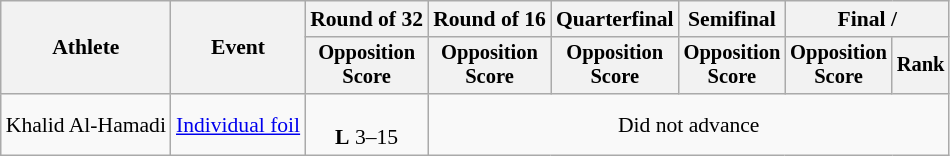<table class="wikitable" style="font-size:90%">
<tr>
<th rowspan="2">Athlete</th>
<th rowspan="2">Event</th>
<th>Round of 32</th>
<th>Round of 16</th>
<th>Quarterfinal</th>
<th>Semifinal</th>
<th colspan=2>Final / </th>
</tr>
<tr style="font-size:95%">
<th>Opposition <br> Score</th>
<th>Opposition <br> Score</th>
<th>Opposition <br> Score</th>
<th>Opposition <br> Score</th>
<th>Opposition <br> Score</th>
<th>Rank</th>
</tr>
<tr align=center>
<td align=left>Khalid Al-Hamadi</td>
<td align=left><a href='#'>Individual foil</a></td>
<td><br><strong>L</strong> 3–15</td>
<td colspan=6>Did not advance</td>
</tr>
</table>
